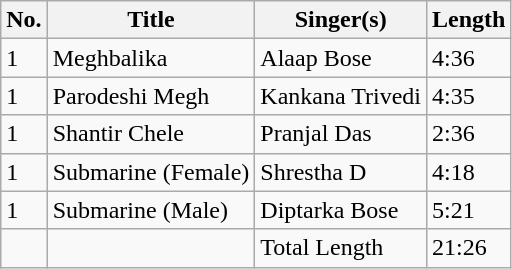<table class="wikitable">
<tr>
<th>No.</th>
<th>Title</th>
<th>Singer(s)</th>
<th>Length</th>
</tr>
<tr>
<td>1</td>
<td>Meghbalika</td>
<td>Alaap Bose</td>
<td>4:36</td>
</tr>
<tr>
<td>1</td>
<td>Parodeshi Megh</td>
<td>Kankana Trivedi</td>
<td>4:35</td>
</tr>
<tr>
<td>1</td>
<td>Shantir Chele</td>
<td>Pranjal Das</td>
<td>2:36</td>
</tr>
<tr>
<td>1</td>
<td>Submarine (Female)</td>
<td>Shrestha D</td>
<td>4:18</td>
</tr>
<tr>
<td>1</td>
<td>Submarine (Male)</td>
<td>Diptarka Bose</td>
<td>5:21</td>
</tr>
<tr>
<td></td>
<td></td>
<td>Total Length</td>
<td>21:26</td>
</tr>
</table>
